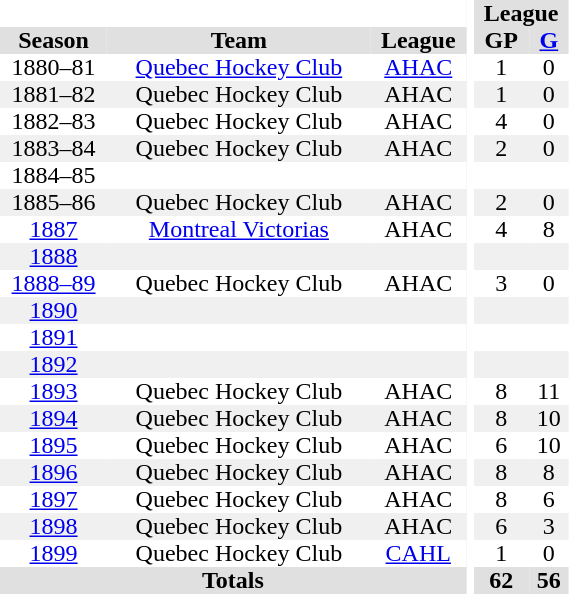<table BORDER="0" CELLPADDING="0" CELLSPACING="0" width="30%">
<tr bgcolor="#e0e0e0">
<th colspan="3" bgcolor="#ffffff"> </th>
<th rowspan="99" bgcolor="#ffffff"> </th>
<th colspan="2">League</th>
</tr>
<tr bgcolor="#e0e0e0">
<th>Season</th>
<th>Team</th>
<th>League</th>
<th>GP</th>
<th><a href='#'>G</a></th>
</tr>
<tr ALIGN="center">
<td>1880–81</td>
<td><a href='#'>Quebec Hockey Club</a></td>
<td><a href='#'>AHAC</a></td>
<td>1</td>
<td>0</td>
</tr>
<tr ALIGN="center"  bgcolor="#f0f0f0">
<td>1881–82</td>
<td>Quebec Hockey Club</td>
<td>AHAC</td>
<td>1</td>
<td>0</td>
</tr>
<tr ALIGN="center">
<td>1882–83</td>
<td>Quebec Hockey Club</td>
<td>AHAC</td>
<td>4</td>
<td>0</td>
</tr>
<tr ALIGN="center" bgcolor="#f0f0f0">
<td>1883–84</td>
<td>Quebec Hockey Club</td>
<td>AHAC</td>
<td>2</td>
<td>0</td>
</tr>
<tr ALIGN="center">
<td>1884–85</td>
<td></td>
<td></td>
<td></td>
<td></td>
</tr>
<tr ALIGN="center" bgcolor="#f0f0f0">
<td>1885–86</td>
<td>Quebec Hockey Club</td>
<td>AHAC</td>
<td>2</td>
<td>0</td>
</tr>
<tr ALIGN="center">
<td><a href='#'>1887</a></td>
<td><a href='#'>Montreal Victorias</a></td>
<td>AHAC</td>
<td>4</td>
<td>8</td>
</tr>
<tr ALIGN="center" bgcolor="#f0f0f0">
<td><a href='#'>1888</a></td>
<td></td>
<td></td>
<td></td>
<td></td>
</tr>
<tr ALIGN="center">
<td><a href='#'>1888–89</a></td>
<td>Quebec Hockey Club</td>
<td>AHAC</td>
<td>3</td>
<td>0</td>
</tr>
<tr ALIGN="center" bgcolor="#f0f0f0">
<td><a href='#'>1890</a></td>
<td></td>
<td></td>
<td></td>
<td></td>
</tr>
<tr ALIGN="center">
<td><a href='#'>1891</a></td>
<td></td>
<td></td>
<td></td>
<td></td>
</tr>
<tr ALIGN="center" bgcolor="#f0f0f0">
<td><a href='#'>1892</a></td>
<td></td>
<td></td>
<td></td>
<td></td>
</tr>
<tr ALIGN="center">
<td><a href='#'>1893</a></td>
<td>Quebec Hockey Club</td>
<td>AHAC</td>
<td>8</td>
<td>11</td>
</tr>
<tr ALIGN="center" bgcolor="#f0f0f0">
<td><a href='#'>1894</a></td>
<td>Quebec Hockey Club</td>
<td>AHAC</td>
<td>8</td>
<td>10</td>
</tr>
<tr ALIGN="center">
<td><a href='#'>1895</a></td>
<td>Quebec Hockey Club</td>
<td>AHAC</td>
<td>6</td>
<td>10</td>
</tr>
<tr ALIGN="center" bgcolor="#f0f0f0">
<td><a href='#'>1896</a></td>
<td>Quebec Hockey Club</td>
<td>AHAC</td>
<td>8</td>
<td>8</td>
</tr>
<tr ALIGN="center">
<td><a href='#'>1897</a></td>
<td>Quebec Hockey Club</td>
<td>AHAC</td>
<td>8</td>
<td>6</td>
</tr>
<tr ALIGN="center" bgcolor="#f0f0f0">
<td><a href='#'>1898</a></td>
<td>Quebec Hockey Club</td>
<td>AHAC</td>
<td>6</td>
<td>3</td>
</tr>
<tr ALIGN="center">
<td><a href='#'>1899</a></td>
<td>Quebec Hockey Club</td>
<td><a href='#'>CAHL</a></td>
<td>1</td>
<td>0</td>
</tr>
<tr bgcolor="#e0e0e0">
<th colspan="3">Totals</th>
<th>62</th>
<th>56</th>
</tr>
</table>
